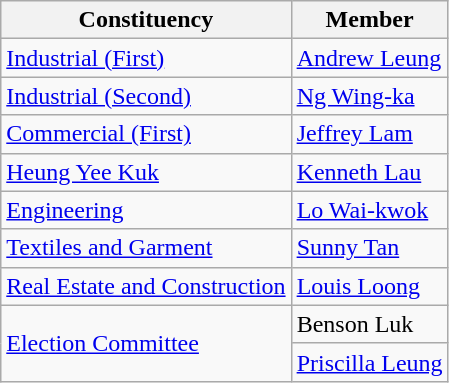<table class="wikitable" style="text-align:left;">
<tr>
<th>Constituency</th>
<th>Member</th>
</tr>
<tr>
<td><a href='#'>Industrial (First)</a></td>
<td><a href='#'>Andrew Leung</a></td>
</tr>
<tr>
<td><a href='#'>Industrial (Second)</a></td>
<td><a href='#'>Ng Wing-ka</a></td>
</tr>
<tr>
<td><a href='#'>Commercial (First)</a></td>
<td><a href='#'>Jeffrey Lam</a></td>
</tr>
<tr>
<td><a href='#'>Heung Yee Kuk</a></td>
<td><a href='#'>Kenneth Lau</a></td>
</tr>
<tr>
<td><a href='#'>Engineering</a></td>
<td><a href='#'>Lo Wai-kwok</a></td>
</tr>
<tr>
<td><a href='#'>Textiles and Garment</a></td>
<td><a href='#'>Sunny Tan</a></td>
</tr>
<tr>
<td><a href='#'>Real Estate and Construction</a></td>
<td><a href='#'>Louis Loong</a></td>
</tr>
<tr>
<td rowspan="2"><a href='#'>Election Committee</a></td>
<td>Benson Luk</td>
</tr>
<tr>
<td><a href='#'>Priscilla Leung</a></td>
</tr>
</table>
